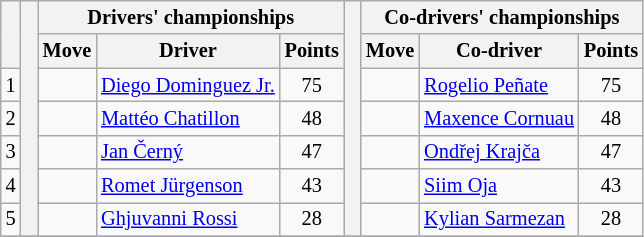<table class="wikitable" style="font-size:85%;">
<tr>
<th rowspan="2"></th>
<th rowspan="7" style="width:5px;"></th>
<th colspan="3">Drivers' championships</th>
<th rowspan="7" style="width:5px;"></th>
<th colspan="3" nowrap>Co-drivers' championships</th>
</tr>
<tr>
<th>Move</th>
<th>Driver</th>
<th>Points</th>
<th>Move</th>
<th>Co-driver</th>
<th>Points</th>
</tr>
<tr>
<td align="center">1</td>
<td align="center"></td>
<td><a href='#'>Diego Dominguez Jr.</a></td>
<td align="center">75</td>
<td align="center"></td>
<td><a href='#'>Rogelio Peñate</a></td>
<td align="center">75</td>
</tr>
<tr>
<td align="center">2</td>
<td align="center"></td>
<td><a href='#'>Mattéo Chatillon</a></td>
<td align="center">48</td>
<td align="center"></td>
<td><a href='#'>Maxence Cornuau</a></td>
<td align="center">48</td>
</tr>
<tr>
<td align="center">3</td>
<td align="center"></td>
<td><a href='#'>Jan Černý</a></td>
<td align="center">47</td>
<td align="center"></td>
<td><a href='#'>Ondřej Krajča</a></td>
<td align="center">47</td>
</tr>
<tr>
<td align="center">4</td>
<td align="center"></td>
<td><a href='#'>Romet Jürgenson</a></td>
<td align="center">43</td>
<td align="center"></td>
<td><a href='#'>Siim Oja</a></td>
<td align="center">43</td>
</tr>
<tr>
<td align="center">5</td>
<td align="center"></td>
<td><a href='#'>Ghjuvanni Rossi</a></td>
<td align="center">28</td>
<td align="center"></td>
<td><a href='#'>Kylian Sarmezan</a></td>
<td align="center">28</td>
</tr>
<tr>
</tr>
</table>
